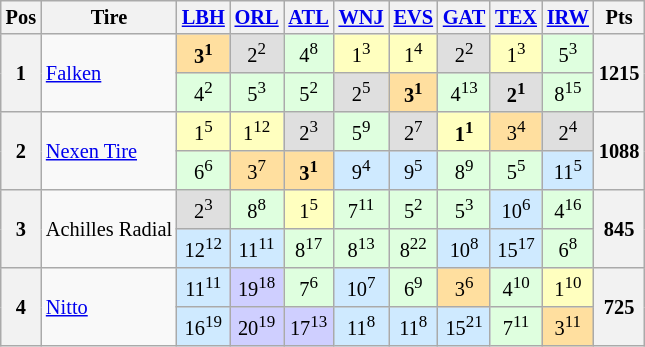<table class="wikitable" style="font-size:85%;text-align:center">
<tr>
<th>Pos</th>
<th>Tire</th>
<th><a href='#'>LBH</a></th>
<th><a href='#'>ORL</a></th>
<th><a href='#'>ATL</a></th>
<th><a href='#'>WNJ</a></th>
<th><a href='#'>EVS</a></th>
<th><a href='#'>GAT</a></th>
<th><a href='#'>TEX</a></th>
<th><a href='#'>IRW</a></th>
<th>Pts</th>
</tr>
<tr>
<th rowspan=2>1</th>
<td rowspan=2 align=left><a href='#'>Falken</a></td>
<td style="background:#ffdf9f;"><strong>3<sup>1</sup></strong></td>
<td style="background:#dfdfdf;">2<sup>2</sup></td>
<td style="background:#dfffdf;">4<sup>8</sup></td>
<td style="background:#ffffbf;">1<sup>3</sup></td>
<td style="background:#ffffbf;">1<sup>4</sup></td>
<td style="background:#dfdfdf;">2<sup>2</sup></td>
<td style="background:#ffffbf;">1<sup>3</sup></td>
<td style="background:#dfffdf;">5<sup>3</sup></td>
<th rowspan=2>1215</th>
</tr>
<tr>
<td style="background:#dfffdf;">4<sup>2</sup></td>
<td style="background:#dfffdf;">5<sup>3</sup></td>
<td style="background:#dfffdf;">5<sup>2</sup></td>
<td style="background:#dfdfdf;">2<sup>5</sup></td>
<td style="background:#ffdf9f;"><strong>3<sup>1</sup></strong></td>
<td style="background:#dfffdf;">4<sup>13</sup></td>
<td style="background:#dfdfdf;"><strong>2<sup>1</sup></strong></td>
<td style="background:#dfffdf;">8<sup>15</sup></td>
</tr>
<tr>
<th rowspan=2>2</th>
<td rowspan=2 align=left><a href='#'>Nexen Tire</a></td>
<td style="background:#ffffbf;">1<sup>5</sup></td>
<td style="background:#ffffbf;">1<sup>12</sup></td>
<td style="background:#dfdfdf;">2<sup>3</sup></td>
<td style="background:#dfffdf;">5<sup>9</sup></td>
<td style="background:#dfdfdf;">2<sup>7</sup></td>
<td style="background:#ffffbf;"><strong>1<sup>1</sup></strong></td>
<td style="background:#ffdf9f;">3<sup>4</sup></td>
<td style="background:#dfdfdf;">2<sup>4</sup></td>
<th rowspan=2>1088</th>
</tr>
<tr>
<td style="background:#dfffdf;">6<sup>6</sup></td>
<td style="background:#ffdf9f;">3<sup>7</sup></td>
<td style="background:#ffdf9f;"><strong>3<sup>1</sup></strong></td>
<td style="background:#cfeaff;">9<sup>4</sup></td>
<td style="background:#cfeaff;">9<sup>5</sup></td>
<td style="background:#dfffdf;">8<sup>9</sup></td>
<td style="background:#dfffdf;">5<sup>5</sup></td>
<td style="background:#cfeaff;">11<sup>5</sup></td>
</tr>
<tr>
<th rowspan=2>3</th>
<td rowspan=2 align=left>Achilles Radial</td>
<td style="background:#dfdfdf;">2<sup>3</sup></td>
<td style="background:#dfffdf;">8<sup>8</sup></td>
<td style="background:#ffffbf;">1<sup>5</sup></td>
<td style="background:#dfffdf;">7<sup>11</sup></td>
<td style="background:#dfffdf;">5<sup>2</sup></td>
<td style="background:#dfffdf;">5<sup>3</sup></td>
<td style="background:#cfeaff;">10<sup>6</sup></td>
<td style="background:#dfffdf;">4<sup>16</sup></td>
<th rowspan=2>845</th>
</tr>
<tr>
<td style="background:#cfeaff;">12<sup>12</sup></td>
<td style="background:#cfeaff;">11<sup>11</sup></td>
<td style="background:#dfffdf;">8<sup>17</sup></td>
<td style="background:#dfffdf;">8<sup>13</sup></td>
<td style="background:#dfffdf;">8<sup>22</sup></td>
<td style="background:#cfeaff;">10<sup>8</sup></td>
<td style="background:#cfeaff;">15<sup>17</sup></td>
<td style="background:#dfffdf;">6<sup>8</sup></td>
</tr>
<tr>
<th rowspan=2>4</th>
<td rowspan=2 align=left><a href='#'>Nitto</a></td>
<td style="background:#cfeaff;">11<sup>11</sup></td>
<td style="background:#cfcfff;">19<sup>18</sup></td>
<td style="background:#dfffdf;">7<sup>6</sup></td>
<td style="background:#cfeaff;">10<sup>7</sup></td>
<td style="background:#dfffdf;">6<sup>9</sup></td>
<td style="background:#ffdf9f;">3<sup>6</sup></td>
<td style="background:#dfffdf;">4<sup>10</sup></td>
<td style="background:#ffffbf;">1<sup>10</sup></td>
<th rowspan=2>725</th>
</tr>
<tr>
<td style="background:#cfeaff;">16<sup>19</sup></td>
<td style="background:#cfcfff;">20<sup>19</sup></td>
<td style="background:#cfcfff;">17<sup>13</sup></td>
<td style="background:#cfeaff;">11<sup>8</sup></td>
<td style="background:#cfeaff;">11<sup>8</sup></td>
<td style="background:#cfeaff;">15<sup>21</sup></td>
<td style="background:#dfffdf;">7<sup>11</sup></td>
<td style="background:#ffdf9f;">3<sup>11</sup></td>
</tr>
</table>
